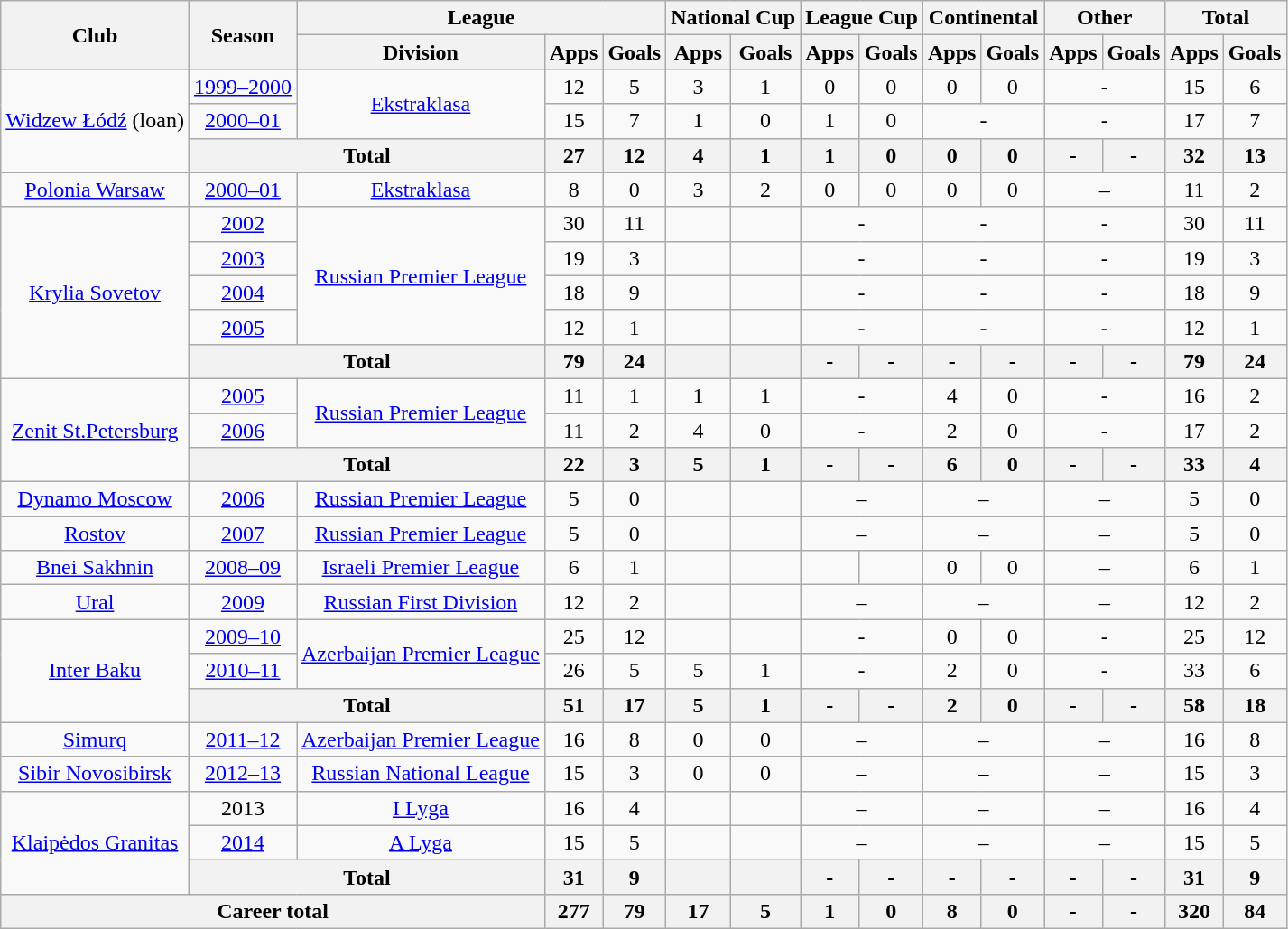<table class="wikitable" style="text-align: center;">
<tr>
<th rowspan="2">Club</th>
<th rowspan="2">Season</th>
<th colspan="3">League</th>
<th colspan="2">National Cup</th>
<th colspan="2">League Cup</th>
<th colspan="2">Continental</th>
<th colspan="2">Other</th>
<th colspan="2">Total</th>
</tr>
<tr>
<th>Division</th>
<th>Apps</th>
<th>Goals</th>
<th>Apps</th>
<th>Goals</th>
<th>Apps</th>
<th>Goals</th>
<th>Apps</th>
<th>Goals</th>
<th>Apps</th>
<th>Goals</th>
<th>Apps</th>
<th>Goals</th>
</tr>
<tr>
<td rowspan="3" valign="center"><a href='#'>Widzew Łódź</a> (loan)</td>
<td><a href='#'>1999–2000</a></td>
<td rowspan="2" valign="center"><a href='#'>Ekstraklasa</a></td>
<td>12</td>
<td>5</td>
<td>3</td>
<td>1</td>
<td>0</td>
<td>0</td>
<td>0</td>
<td>0</td>
<td colspan="2">-</td>
<td>15</td>
<td>6</td>
</tr>
<tr>
<td><a href='#'>2000–01</a></td>
<td>15</td>
<td>7</td>
<td>1</td>
<td>0</td>
<td>1</td>
<td>0</td>
<td colspan="2">-</td>
<td colspan="2">-</td>
<td>17</td>
<td>7</td>
</tr>
<tr>
<th colspan="2">Total</th>
<th>27</th>
<th>12</th>
<th>4</th>
<th>1</th>
<th>1</th>
<th>0</th>
<th>0</th>
<th>0</th>
<th>-</th>
<th>-</th>
<th>32</th>
<th>13</th>
</tr>
<tr>
<td valign="center"><a href='#'>Polonia Warsaw</a></td>
<td><a href='#'>2000–01</a></td>
<td><a href='#'>Ekstraklasa</a></td>
<td>8</td>
<td>0</td>
<td>3</td>
<td>2</td>
<td>0</td>
<td>0</td>
<td>0</td>
<td>0</td>
<td colspan="2">–</td>
<td>11</td>
<td>2</td>
</tr>
<tr>
<td rowspan="5" valign="center"><a href='#'>Krylia Sovetov</a></td>
<td><a href='#'>2002</a></td>
<td rowspan="4" valign="center"><a href='#'>Russian Premier League</a></td>
<td>30</td>
<td>11</td>
<td></td>
<td></td>
<td colspan="2">-</td>
<td colspan="2">-</td>
<td colspan="2">-</td>
<td>30</td>
<td>11</td>
</tr>
<tr>
<td><a href='#'>2003</a></td>
<td>19</td>
<td>3</td>
<td></td>
<td></td>
<td colspan="2">-</td>
<td colspan="2">-</td>
<td colspan="2">-</td>
<td>19</td>
<td>3</td>
</tr>
<tr>
<td><a href='#'>2004</a></td>
<td>18</td>
<td>9</td>
<td></td>
<td></td>
<td colspan="2">-</td>
<td colspan="2">-</td>
<td colspan="2">-</td>
<td>18</td>
<td>9</td>
</tr>
<tr>
<td><a href='#'>2005</a></td>
<td>12</td>
<td>1</td>
<td></td>
<td></td>
<td colspan="2">-</td>
<td colspan="2">-</td>
<td colspan="2">-</td>
<td>12</td>
<td>1</td>
</tr>
<tr>
<th colspan="2">Total</th>
<th>79</th>
<th>24</th>
<th></th>
<th></th>
<th>-</th>
<th>-</th>
<th>-</th>
<th>-</th>
<th>-</th>
<th>-</th>
<th>79</th>
<th>24</th>
</tr>
<tr>
<td rowspan="3" valign="center"><a href='#'>Zenit St.Petersburg</a></td>
<td><a href='#'>2005</a></td>
<td rowspan="2" valign="center"><a href='#'>Russian Premier League</a></td>
<td>11</td>
<td>1</td>
<td>1</td>
<td>1</td>
<td colspan="2">-</td>
<td>4</td>
<td>0</td>
<td colspan="2">-</td>
<td>16</td>
<td>2</td>
</tr>
<tr>
<td><a href='#'>2006</a></td>
<td>11</td>
<td>2</td>
<td>4</td>
<td>0</td>
<td colspan="2">-</td>
<td>2</td>
<td>0</td>
<td colspan="2">-</td>
<td>17</td>
<td>2</td>
</tr>
<tr>
<th colspan="2">Total</th>
<th>22</th>
<th>3</th>
<th>5</th>
<th>1</th>
<th>-</th>
<th>-</th>
<th>6</th>
<th>0</th>
<th>-</th>
<th>-</th>
<th>33</th>
<th>4</th>
</tr>
<tr>
<td valign="center"><a href='#'>Dynamo Moscow</a></td>
<td><a href='#'>2006</a></td>
<td><a href='#'>Russian Premier League</a></td>
<td>5</td>
<td>0</td>
<td></td>
<td></td>
<td colspan="2">–</td>
<td colspan="2">–</td>
<td colspan="2">–</td>
<td>5</td>
<td>0</td>
</tr>
<tr>
<td valign="center"><a href='#'>Rostov</a></td>
<td><a href='#'>2007</a></td>
<td><a href='#'>Russian Premier League</a></td>
<td>5</td>
<td>0</td>
<td></td>
<td></td>
<td colspan="2">–</td>
<td colspan="2">–</td>
<td colspan="2">–</td>
<td>5</td>
<td>0</td>
</tr>
<tr>
<td valign="center"><a href='#'>Bnei Sakhnin</a></td>
<td><a href='#'>2008–09</a></td>
<td><a href='#'>Israeli Premier League</a></td>
<td>6</td>
<td>1</td>
<td></td>
<td></td>
<td></td>
<td></td>
<td>0</td>
<td>0</td>
<td colspan="2">–</td>
<td>6</td>
<td>1</td>
</tr>
<tr>
<td valign="center"><a href='#'>Ural</a></td>
<td><a href='#'>2009</a></td>
<td><a href='#'>Russian First Division</a></td>
<td>12</td>
<td>2</td>
<td></td>
<td></td>
<td colspan="2">–</td>
<td colspan="2">–</td>
<td colspan="2">–</td>
<td>12</td>
<td>2</td>
</tr>
<tr>
<td rowspan="3" valign="center"><a href='#'>Inter Baku</a></td>
<td><a href='#'>2009–10</a></td>
<td rowspan="2" valign="center"><a href='#'>Azerbaijan Premier League</a></td>
<td>25</td>
<td>12</td>
<td></td>
<td></td>
<td colspan="2">-</td>
<td>0</td>
<td>0</td>
<td colspan="2">-</td>
<td>25</td>
<td>12</td>
</tr>
<tr>
<td><a href='#'>2010–11</a></td>
<td>26</td>
<td>5</td>
<td>5</td>
<td>1</td>
<td colspan="2">-</td>
<td>2</td>
<td>0</td>
<td colspan="2">-</td>
<td>33</td>
<td>6</td>
</tr>
<tr>
<th colspan="2">Total</th>
<th>51</th>
<th>17</th>
<th>5</th>
<th>1</th>
<th>-</th>
<th>-</th>
<th>2</th>
<th>0</th>
<th>-</th>
<th>-</th>
<th>58</th>
<th>18</th>
</tr>
<tr>
<td valign="center"><a href='#'>Simurq</a></td>
<td><a href='#'>2011–12</a></td>
<td><a href='#'>Azerbaijan Premier League</a></td>
<td>16</td>
<td>8</td>
<td>0</td>
<td>0</td>
<td colspan="2">–</td>
<td colspan="2">–</td>
<td colspan="2">–</td>
<td>16</td>
<td>8</td>
</tr>
<tr>
<td valign="center"><a href='#'>Sibir Novosibirsk</a></td>
<td><a href='#'>2012–13</a></td>
<td><a href='#'>Russian National League</a></td>
<td>15</td>
<td>3</td>
<td>0</td>
<td>0</td>
<td colspan="2">–</td>
<td colspan="2">–</td>
<td colspan="2">–</td>
<td>15</td>
<td>3</td>
</tr>
<tr>
<td rowspan="3" valign="center"><a href='#'>Klaipėdos Granitas</a></td>
<td>2013</td>
<td><a href='#'>I Lyga</a></td>
<td>16</td>
<td>4</td>
<td></td>
<td></td>
<td colspan="2">–</td>
<td colspan="2">–</td>
<td colspan="2">–</td>
<td>16</td>
<td>4</td>
</tr>
<tr>
<td><a href='#'>2014</a></td>
<td><a href='#'>A Lyga</a></td>
<td>15</td>
<td>5</td>
<td></td>
<td></td>
<td colspan="2">–</td>
<td colspan="2">–</td>
<td colspan="2">–</td>
<td>15</td>
<td>5</td>
</tr>
<tr>
<th colspan="2">Total</th>
<th>31</th>
<th>9</th>
<th></th>
<th></th>
<th>-</th>
<th>-</th>
<th>-</th>
<th>-</th>
<th>-</th>
<th>-</th>
<th>31</th>
<th>9</th>
</tr>
<tr>
<th colspan="3">Career total</th>
<th>277</th>
<th>79</th>
<th>17</th>
<th>5</th>
<th>1</th>
<th>0</th>
<th>8</th>
<th>0</th>
<th>-</th>
<th>-</th>
<th>320</th>
<th>84</th>
</tr>
</table>
